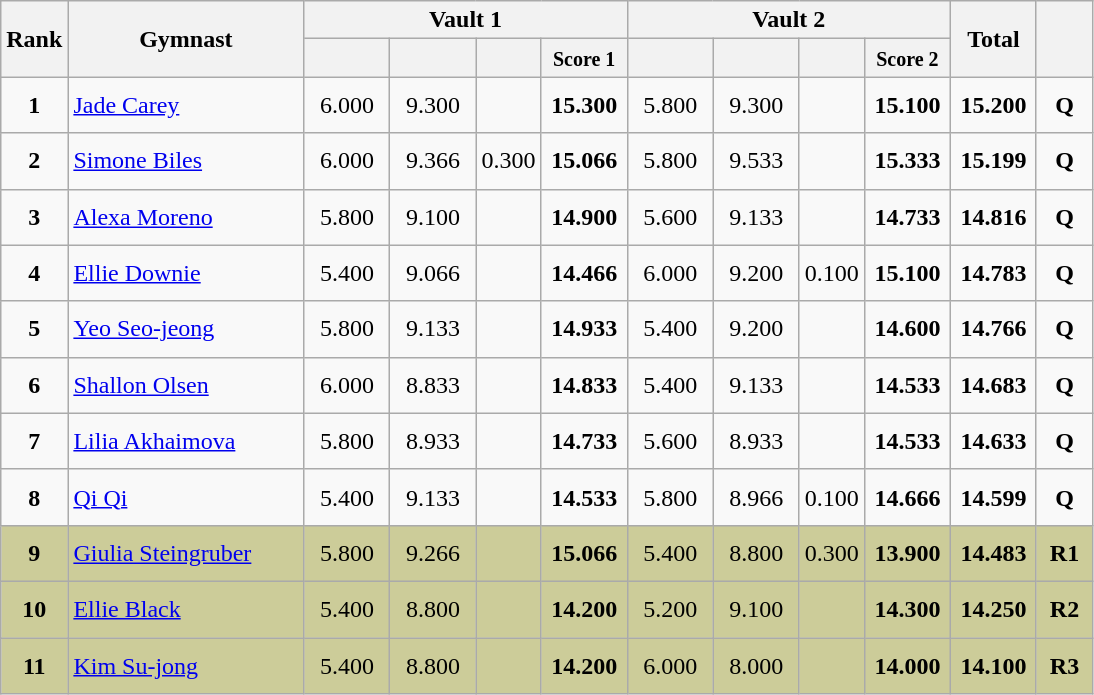<table style="text-align:center;" class="wikitable sortable">
<tr>
<th style="width:15px;" rowspan="2">Rank</th>
<th style="width:150px;" rowspan="2">Gymnast</th>
<th colspan="4">Vault 1</th>
<th colspan="4">Vault 2</th>
<th style="width:50px;" rowspan="2">Total</th>
<th style="width:30px;" rowspan="2"><small></small></th>
</tr>
<tr>
<th style="width:50px;"><small></small></th>
<th style="width:50px;"><small></small></th>
<th style="width:20px;"><small></small></th>
<th style="width:50px;"><small>Score 1</small></th>
<th style="width:50px;"><small></small></th>
<th style="width:50px;"><small></small></th>
<th style="width:20px;"><small></small></th>
<th style="width:50px;"><small>Score 2</small></th>
</tr>
<tr>
<td scope="row" style="text-align:center"><strong>1</strong></td>
<td style="height:30px; text-align:left;"> <a href='#'>Jade Carey</a></td>
<td>6.000</td>
<td>9.300</td>
<td></td>
<td><strong>15.300</strong></td>
<td>5.800</td>
<td>9.300</td>
<td></td>
<td><strong>15.100</strong></td>
<td><strong>15.200</strong></td>
<td><strong>Q</strong></td>
</tr>
<tr>
<td scope="row" style="text-align:center"><strong>2</strong></td>
<td style="height:30px; text-align:left;"> <a href='#'>Simone Biles</a></td>
<td>6.000</td>
<td>9.366</td>
<td>0.300</td>
<td><strong>15.066</strong></td>
<td>5.800</td>
<td>9.533</td>
<td></td>
<td><strong>15.333</strong></td>
<td><strong>15.199</strong></td>
<td><strong>Q</strong></td>
</tr>
<tr>
<td scope="row" style="text-align:center"><strong>3</strong></td>
<td style="height:30px; text-align:left;"> <a href='#'>Alexa Moreno</a></td>
<td>5.800</td>
<td>9.100</td>
<td></td>
<td><strong>14.900</strong></td>
<td>5.600</td>
<td>9.133</td>
<td></td>
<td><strong>14.733</strong></td>
<td><strong>14.816</strong></td>
<td><strong>Q</strong></td>
</tr>
<tr>
<td scope="row" style="text-align:center"><strong>4</strong></td>
<td style="height:30px; text-align:left;"> <a href='#'>Ellie Downie</a></td>
<td>5.400</td>
<td>9.066</td>
<td></td>
<td><strong>14.466</strong></td>
<td>6.000</td>
<td>9.200</td>
<td>0.100</td>
<td><strong>15.100</strong></td>
<td><strong>14.783</strong></td>
<td><strong>Q</strong></td>
</tr>
<tr>
<td scope="row" style="text-align:center"><strong>5</strong></td>
<td style="height:30px; text-align:left;"> <a href='#'>Yeo Seo-jeong</a></td>
<td>5.800</td>
<td>9.133</td>
<td></td>
<td><strong>14.933</strong></td>
<td>5.400</td>
<td>9.200</td>
<td></td>
<td><strong>14.600</strong></td>
<td><strong>14.766</strong></td>
<td><strong>Q</strong></td>
</tr>
<tr>
<td scope="row" style="text-align:center"><strong>6</strong></td>
<td style="height:30px; text-align:left;"> <a href='#'>Shallon Olsen</a></td>
<td>6.000</td>
<td>8.833</td>
<td></td>
<td><strong>14.833</strong></td>
<td>5.400</td>
<td>9.133</td>
<td></td>
<td><strong>14.533</strong></td>
<td><strong>14.683</strong></td>
<td><strong>Q</strong></td>
</tr>
<tr>
<td scope="row" style="text-align:center"><strong>7</strong></td>
<td style="height:30px; text-align:left;"> <a href='#'>Lilia Akhaimova</a></td>
<td>5.800</td>
<td>8.933</td>
<td></td>
<td><strong>14.733</strong></td>
<td>5.600</td>
<td>8.933</td>
<td></td>
<td><strong>14.533</strong></td>
<td><strong>14.633</strong></td>
<td><strong>Q</strong></td>
</tr>
<tr>
<td scope="row" style="text-align:center"><strong>8</strong></td>
<td style="height:30px; text-align:left;"> <a href='#'>Qi Qi</a></td>
<td>5.400</td>
<td>9.133</td>
<td></td>
<td><strong>14.533</strong></td>
<td>5.800</td>
<td>8.966</td>
<td>0.100</td>
<td><strong>14.666</strong></td>
<td><strong>14.599</strong></td>
<td><strong>Q</strong></td>
</tr>
<tr style="background:#cccc99;">
<td scope="row" style="text-align:center"><strong>9</strong></td>
<td style="height:30px; text-align:left;"> <a href='#'>Giulia Steingruber</a></td>
<td>5.800</td>
<td>9.266</td>
<td></td>
<td><strong>15.066</strong></td>
<td>5.400</td>
<td>8.800</td>
<td>0.300</td>
<td><strong>13.900</strong></td>
<td><strong>14.483</strong></td>
<td><strong>R1</strong></td>
</tr>
<tr style="background:#cccc99;">
<td scope="row" style="text-align:center"><strong>10</strong></td>
<td style="height:30px; text-align:left;"> <a href='#'>Ellie Black</a></td>
<td>5.400</td>
<td>8.800</td>
<td></td>
<td><strong>14.200</strong></td>
<td>5.200</td>
<td>9.100</td>
<td></td>
<td><strong>14.300</strong></td>
<td><strong>14.250</strong></td>
<td><strong>R2</strong></td>
</tr>
<tr style="background:#cccc99;">
<td scope="row" style="text-align:center"><strong>11</strong></td>
<td style="height:30px; text-align:left;"> <a href='#'>Kim Su-jong</a></td>
<td>5.400</td>
<td>8.800</td>
<td></td>
<td><strong>14.200</strong></td>
<td>6.000</td>
<td>8.000</td>
<td></td>
<td><strong>14.000</strong></td>
<td><strong>14.100</strong></td>
<td><strong>R3</strong></td>
</tr>
</table>
